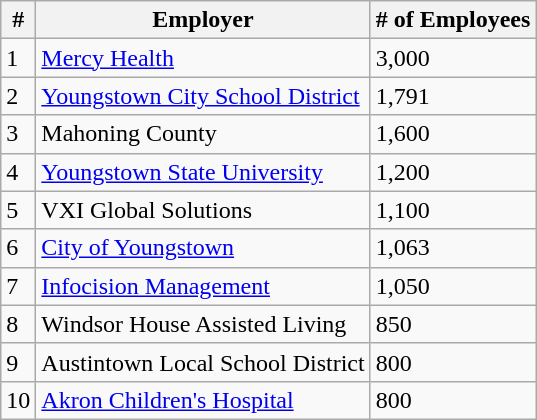<table class="wikitable">
<tr>
<th>#</th>
<th>Employer</th>
<th># of Employees</th>
</tr>
<tr>
<td>1</td>
<td><a href='#'>Mercy Health</a></td>
<td>3,000</td>
</tr>
<tr>
<td>2</td>
<td><a href='#'>Youngstown City School District</a></td>
<td>1,791</td>
</tr>
<tr>
<td>3</td>
<td>Mahoning County</td>
<td>1,600</td>
</tr>
<tr>
<td>4</td>
<td><a href='#'>Youngstown State University</a></td>
<td>1,200</td>
</tr>
<tr>
<td>5</td>
<td>VXI Global Solutions</td>
<td>1,100</td>
</tr>
<tr>
<td>6</td>
<td><a href='#'>City of Youngstown</a></td>
<td>1,063</td>
</tr>
<tr>
<td>7</td>
<td><a href='#'>Infocision Management</a></td>
<td>1,050</td>
</tr>
<tr>
<td>8</td>
<td>Windsor House Assisted Living</td>
<td>850</td>
</tr>
<tr>
<td>9</td>
<td>Austintown Local School District</td>
<td>800</td>
</tr>
<tr>
<td>10</td>
<td><a href='#'>Akron Children's Hospital</a></td>
<td>800</td>
</tr>
</table>
